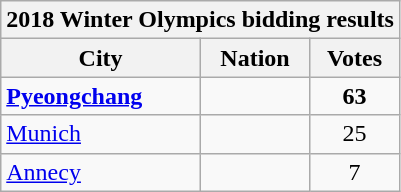<table class="wikitable">
<tr>
<th colspan="3">2018 Winter Olympics bidding results</th>
</tr>
<tr>
<th>City</th>
<th>Nation</th>
<th>Votes</th>
</tr>
<tr>
<td><strong><a href='#'>Pyeongchang</a></strong></td>
<td><strong></strong></td>
<td align=center><strong>63</strong></td>
</tr>
<tr>
<td><a href='#'>Munich</a></td>
<td></td>
<td align=center>25</td>
</tr>
<tr>
<td><a href='#'>Annecy</a></td>
<td></td>
<td align=center>7</td>
</tr>
</table>
